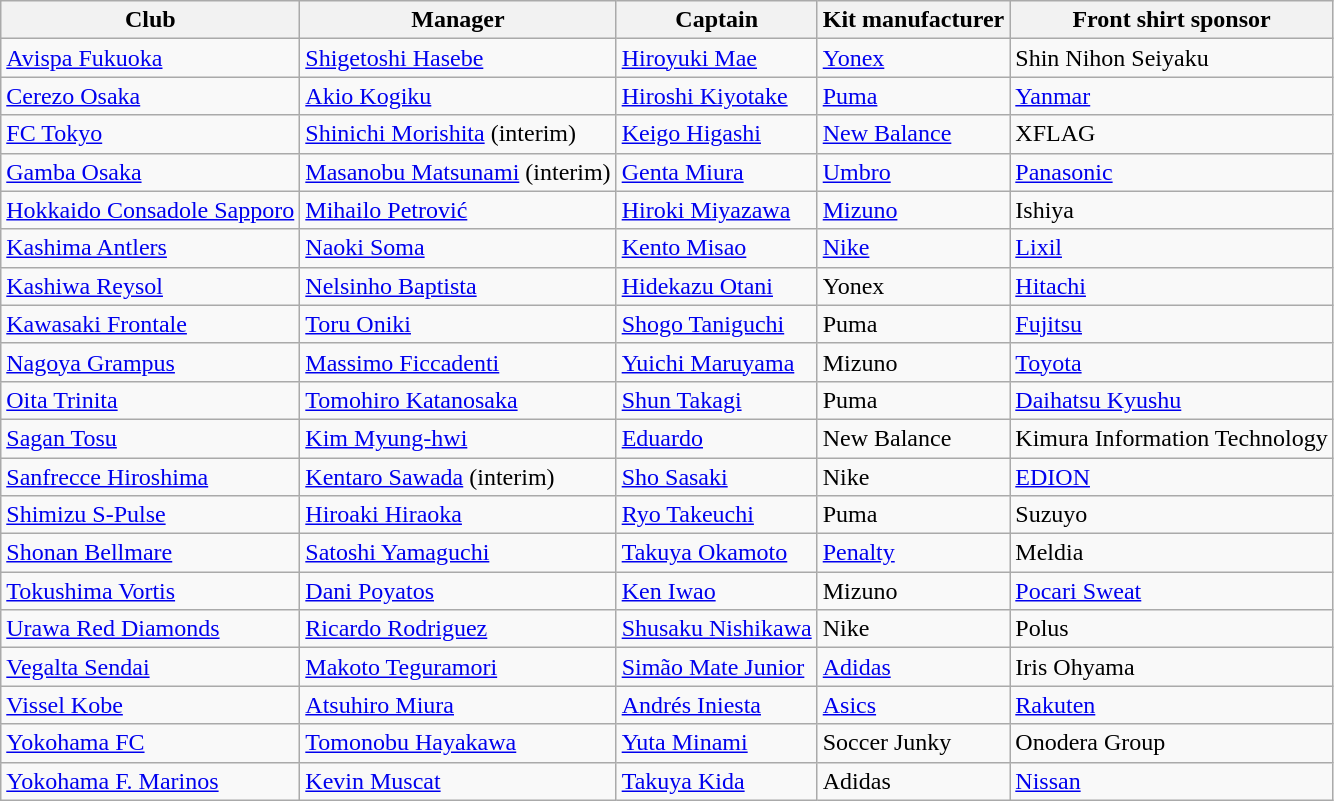<table class="wikitable sortable">
<tr>
<th>Club</th>
<th>Manager</th>
<th>Captain</th>
<th>Kit manufacturer</th>
<th>Front shirt sponsor</th>
</tr>
<tr>
<td><a href='#'>Avispa Fukuoka</a></td>
<td> <a href='#'>Shigetoshi Hasebe</a></td>
<td> <a href='#'>Hiroyuki Mae</a></td>
<td><a href='#'>Yonex</a></td>
<td>Shin Nihon Seiyaku</td>
</tr>
<tr>
<td><a href='#'>Cerezo Osaka</a></td>
<td> <a href='#'>Akio Kogiku</a></td>
<td> <a href='#'>Hiroshi Kiyotake</a></td>
<td><a href='#'>Puma</a></td>
<td><a href='#'>Yanmar</a></td>
</tr>
<tr>
<td><a href='#'>FC Tokyo</a></td>
<td> <a href='#'>Shinichi Morishita</a> (interim)</td>
<td> <a href='#'>Keigo Higashi</a></td>
<td><a href='#'>New Balance</a></td>
<td>XFLAG</td>
</tr>
<tr>
<td><a href='#'>Gamba Osaka</a></td>
<td> <a href='#'>Masanobu Matsunami</a> (interim)</td>
<td> <a href='#'>Genta Miura</a></td>
<td><a href='#'>Umbro</a></td>
<td><a href='#'>Panasonic</a></td>
</tr>
<tr>
<td><a href='#'>Hokkaido Consadole Sapporo</a></td>
<td> <a href='#'>Mihailo Petrović</a></td>
<td> <a href='#'>Hiroki Miyazawa</a></td>
<td><a href='#'>Mizuno</a></td>
<td>Ishiya</td>
</tr>
<tr>
<td><a href='#'>Kashima Antlers</a></td>
<td> <a href='#'>Naoki Soma</a></td>
<td> <a href='#'>Kento Misao</a></td>
<td><a href='#'>Nike</a></td>
<td><a href='#'>Lixil</a></td>
</tr>
<tr>
<td><a href='#'>Kashiwa Reysol</a></td>
<td> <a href='#'>Nelsinho Baptista</a></td>
<td> <a href='#'>Hidekazu Otani</a></td>
<td>Yonex</td>
<td><a href='#'>Hitachi</a></td>
</tr>
<tr>
<td><a href='#'>Kawasaki Frontale</a></td>
<td> <a href='#'>Toru Oniki</a></td>
<td> <a href='#'>Shogo Taniguchi</a></td>
<td>Puma</td>
<td><a href='#'>Fujitsu</a></td>
</tr>
<tr>
<td><a href='#'>Nagoya Grampus</a></td>
<td> <a href='#'>Massimo Ficcadenti</a></td>
<td> <a href='#'>Yuichi Maruyama</a></td>
<td>Mizuno</td>
<td><a href='#'>Toyota</a></td>
</tr>
<tr>
<td><a href='#'>Oita Trinita</a></td>
<td> <a href='#'>Tomohiro Katanosaka</a></td>
<td> <a href='#'>Shun Takagi</a></td>
<td>Puma</td>
<td><a href='#'>Daihatsu Kyushu</a></td>
</tr>
<tr>
<td><a href='#'>Sagan Tosu</a></td>
<td> <a href='#'>Kim Myung-hwi</a></td>
<td> <a href='#'>Eduardo</a></td>
<td>New Balance</td>
<td>Kimura Information Technology</td>
</tr>
<tr>
<td><a href='#'>Sanfrecce Hiroshima</a></td>
<td> <a href='#'>Kentaro Sawada</a> (interim)</td>
<td> <a href='#'>Sho Sasaki</a></td>
<td>Nike</td>
<td><a href='#'>EDION</a></td>
</tr>
<tr>
<td><a href='#'>Shimizu S-Pulse</a></td>
<td> <a href='#'>Hiroaki Hiraoka</a></td>
<td> <a href='#'>Ryo Takeuchi</a></td>
<td>Puma</td>
<td>Suzuyo</td>
</tr>
<tr>
<td><a href='#'>Shonan Bellmare</a></td>
<td> <a href='#'>Satoshi Yamaguchi</a></td>
<td> <a href='#'>Takuya Okamoto</a></td>
<td><a href='#'>Penalty</a></td>
<td>Meldia</td>
</tr>
<tr>
<td><a href='#'>Tokushima Vortis</a></td>
<td> <a href='#'>Dani Poyatos</a></td>
<td> <a href='#'>Ken Iwao</a></td>
<td>Mizuno</td>
<td><a href='#'>Pocari Sweat</a></td>
</tr>
<tr>
<td><a href='#'>Urawa Red Diamonds</a></td>
<td> <a href='#'>Ricardo Rodriguez</a></td>
<td> <a href='#'>Shusaku Nishikawa</a></td>
<td>Nike</td>
<td>Polus</td>
</tr>
<tr>
<td><a href='#'>Vegalta Sendai</a></td>
<td> <a href='#'>Makoto Teguramori</a></td>
<td> <a href='#'>Simão Mate Junior</a></td>
<td><a href='#'>Adidas</a></td>
<td>Iris Ohyama</td>
</tr>
<tr>
<td><a href='#'>Vissel Kobe</a></td>
<td> <a href='#'>Atsuhiro Miura</a></td>
<td> <a href='#'>Andrés Iniesta</a></td>
<td><a href='#'>Asics</a></td>
<td><a href='#'>Rakuten</a></td>
</tr>
<tr>
<td><a href='#'>Yokohama FC</a></td>
<td> <a href='#'>Tomonobu Hayakawa</a></td>
<td> <a href='#'>Yuta Minami</a></td>
<td>Soccer Junky</td>
<td>Onodera Group</td>
</tr>
<tr>
<td><a href='#'>Yokohama F. Marinos</a></td>
<td> <a href='#'>Kevin Muscat</a></td>
<td> <a href='#'>Takuya Kida</a></td>
<td>Adidas</td>
<td><a href='#'>Nissan</a></td>
</tr>
</table>
